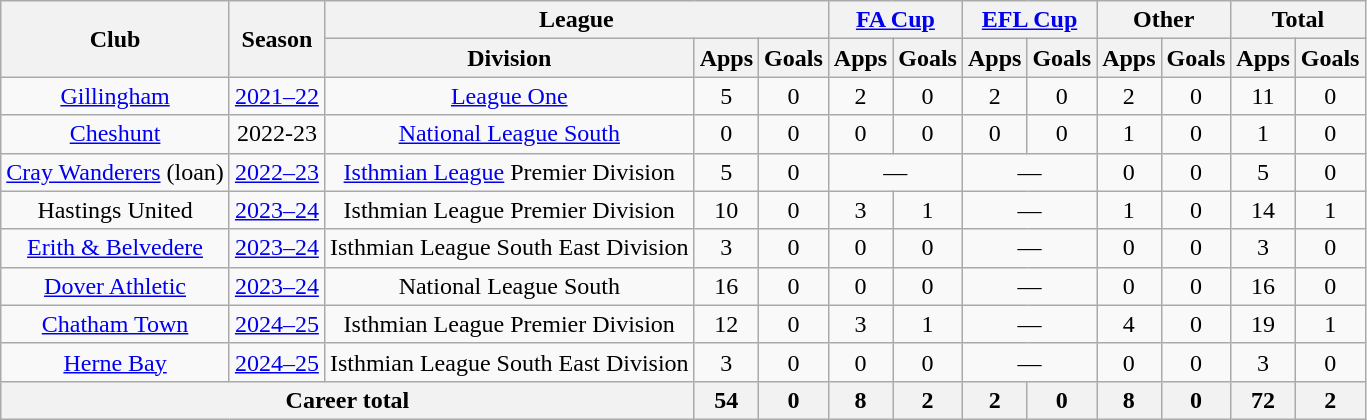<table class="wikitable" style="text-align: center">
<tr>
<th rowspan="2">Club</th>
<th rowspan="2">Season</th>
<th colspan="3">League</th>
<th colspan="2"><a href='#'>FA Cup</a></th>
<th colspan="2"><a href='#'>EFL Cup</a></th>
<th colspan="2">Other</th>
<th colspan="2">Total</th>
</tr>
<tr>
<th>Division</th>
<th>Apps</th>
<th>Goals</th>
<th>Apps</th>
<th>Goals</th>
<th>Apps</th>
<th>Goals</th>
<th>Apps</th>
<th>Goals</th>
<th>Apps</th>
<th>Goals</th>
</tr>
<tr>
<td><a href='#'>Gillingham</a></td>
<td><a href='#'>2021–22</a></td>
<td><a href='#'>League One</a></td>
<td>5</td>
<td>0</td>
<td>2</td>
<td>0</td>
<td>2</td>
<td>0</td>
<td>2</td>
<td>0</td>
<td>11</td>
<td>0</td>
</tr>
<tr>
<td><a href='#'>Cheshunt</a></td>
<td>2022-23</td>
<td><a href='#'>National League South</a></td>
<td>0</td>
<td>0</td>
<td>0</td>
<td>0</td>
<td>0</td>
<td>0</td>
<td>1</td>
<td>0</td>
<td>1</td>
<td>0</td>
</tr>
<tr>
<td><a href='#'>Cray Wanderers</a> (loan)</td>
<td><a href='#'>2022–23</a></td>
<td><a href='#'>Isthmian League</a> Premier Division</td>
<td>5</td>
<td>0</td>
<td colspan="2">—</td>
<td colspan="2">—</td>
<td>0</td>
<td>0</td>
<td>5</td>
<td>0</td>
</tr>
<tr>
<td>Hastings United</td>
<td><a href='#'>2023–24</a></td>
<td>Isthmian League Premier Division</td>
<td>10</td>
<td>0</td>
<td>3</td>
<td>1</td>
<td colspan="2">—</td>
<td>1</td>
<td>0</td>
<td>14</td>
<td>1</td>
</tr>
<tr>
<td><a href='#'>Erith & Belvedere</a></td>
<td><a href='#'>2023–24</a></td>
<td>Isthmian League South East Division</td>
<td>3</td>
<td>0</td>
<td>0</td>
<td>0</td>
<td colspan="2">—</td>
<td>0</td>
<td>0</td>
<td>3</td>
<td>0</td>
</tr>
<tr>
<td><a href='#'>Dover Athletic</a></td>
<td><a href='#'>2023–24</a></td>
<td>National League South</td>
<td>16</td>
<td>0</td>
<td>0</td>
<td>0</td>
<td colspan="2">—</td>
<td>0</td>
<td>0</td>
<td>16</td>
<td>0</td>
</tr>
<tr>
<td><a href='#'>Chatham Town</a></td>
<td><a href='#'>2024–25</a></td>
<td>Isthmian League Premier Division</td>
<td>12</td>
<td>0</td>
<td>3</td>
<td>1</td>
<td colspan="2">—</td>
<td>4</td>
<td>0</td>
<td>19</td>
<td>1</td>
</tr>
<tr>
<td><a href='#'>Herne Bay</a></td>
<td><a href='#'>2024–25</a></td>
<td>Isthmian League South East Division</td>
<td>3</td>
<td>0</td>
<td>0</td>
<td>0</td>
<td colspan="2">—</td>
<td>0</td>
<td>0</td>
<td>3</td>
<td>0</td>
</tr>
<tr>
<th colspan="3">Career total</th>
<th>54</th>
<th>0</th>
<th>8</th>
<th>2</th>
<th>2</th>
<th>0</th>
<th>8</th>
<th>0</th>
<th>72</th>
<th>2</th>
</tr>
</table>
